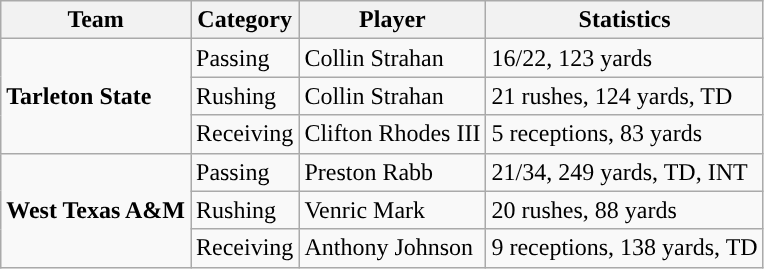<table class="wikitable" style="float: left;">
<tr>
<th>Team</th>
<th>Category</th>
<th>Player</th>
<th>Statistics</th>
</tr>
<tr>
<td rowspan=3><strong>Tarleton State</strong></td>
<td>Passing</td>
<td>Collin Strahan</td>
<td>16/22, 123 yards</td>
</tr>
<tr>
<td>Rushing</td>
<td>Collin Strahan</td>
<td>21 rushes, 124 yards, TD</td>
</tr>
<tr>
<td>Receiving</td>
<td>Clifton Rhodes III</td>
<td>5 receptions, 83 yards</td>
</tr>
<tr>
<td rowspan=3><strong>West Texas A&M</strong></td>
<td>Passing</td>
<td>Preston Rabb</td>
<td>21/34, 249 yards, TD, INT</td>
</tr>
<tr>
<td>Rushing</td>
<td>Venric Mark</td>
<td>20 rushes, 88 yards</td>
</tr>
<tr>
<td>Receiving</td>
<td>Anthony Johnson</td>
<td>9 receptions, 138 yards, TD</td>
</tr>
</table>
